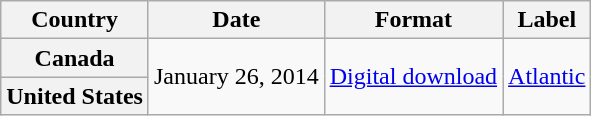<table class="wikitable plainrowheaders">
<tr>
<th scope="col">Country</th>
<th scope="col">Date</th>
<th scope="col">Format</th>
<th scope="col">Label</th>
</tr>
<tr>
<th scope="row">Canada</th>
<td rowspan="2">January 26, 2014</td>
<td rowspan="2"><a href='#'>Digital download</a></td>
<td rowspan="2"><a href='#'>Atlantic</a></td>
</tr>
<tr>
<th scope="row">United States</th>
</tr>
</table>
